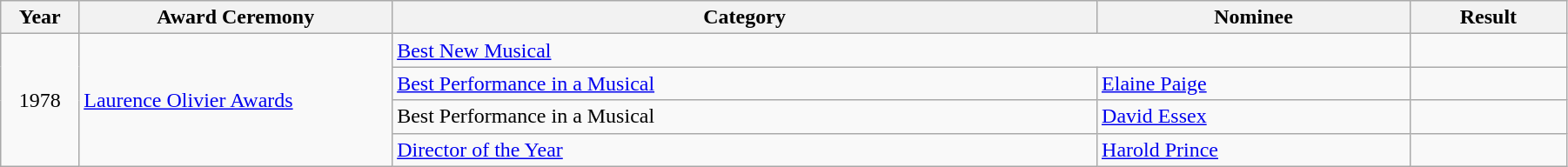<table class="wikitable" width="95%">
<tr>
<th width="5%">Year</th>
<th width="20%">Award Ceremony</th>
<th width="45%">Category</th>
<th width="20%">Nominee</th>
<th width="10%">Result</th>
</tr>
<tr>
<td rowspan="4" align="center">1978</td>
<td rowspan="4"><a href='#'>Laurence Olivier Awards</a></td>
<td colspan="2"><a href='#'>Best New Musical</a></td>
<td></td>
</tr>
<tr>
<td><a href='#'>Best Performance in a Musical</a></td>
<td><a href='#'>Elaine Paige</a></td>
<td></td>
</tr>
<tr>
<td>Best Performance in a Musical</td>
<td><a href='#'>David Essex</a></td>
<td></td>
</tr>
<tr>
<td><a href='#'>Director of the Year</a></td>
<td><a href='#'>Harold Prince</a></td>
<td></td>
</tr>
</table>
